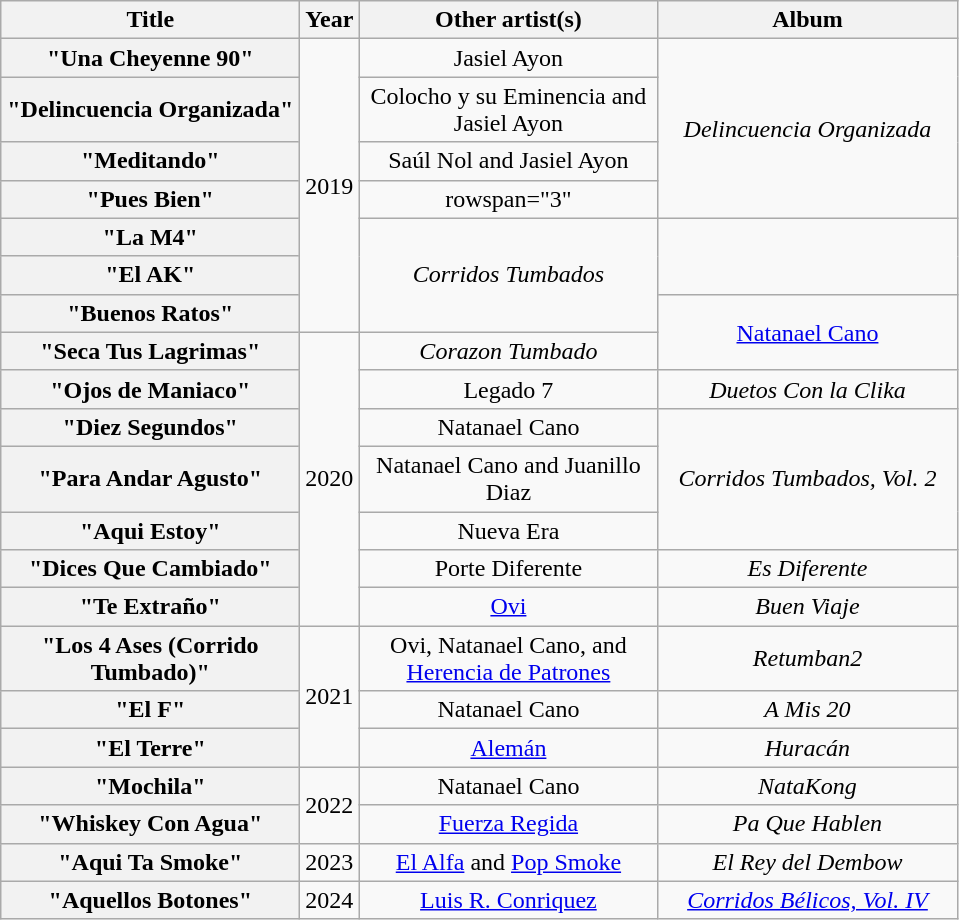<table class="wikitable plainrowheaders" style="text-align:center;">
<tr>
<th scope="col" style="width:12em;">Title</th>
<th scope="col">Year</th>
<th scope="col" style="width:12em;">Other artist(s)</th>
<th scope="col" style="width:12em;">Album</th>
</tr>
<tr>
<th scope="row">"Una Cheyenne 90"</th>
<td rowspan="7">2019</td>
<td>Jasiel Ayon</td>
<td rowspan="4"><em>Delincuencia Organizada</em></td>
</tr>
<tr>
<th scope="row">"Delincuencia Organizada"</th>
<td>Colocho y su Eminencia and Jasiel Ayon</td>
</tr>
<tr>
<th scope="row">"Meditando"</th>
<td>Saúl Nol and Jasiel Ayon</td>
</tr>
<tr>
<th scope="row">"Pues Bien"</th>
<td>rowspan="3" </td>
</tr>
<tr>
<th scope="row">"La M4"</th>
<td rowspan="3"><em>Corridos Tumbados</em></td>
</tr>
<tr>
<th scope="row">"El AK"</th>
</tr>
<tr>
<th scope="row">"Buenos Ratos"</th>
<td rowspan="2"><a href='#'>Natanael Cano</a></td>
</tr>
<tr>
<th scope="row">"Seca Tus Lagrimas"</th>
<td rowspan="7">2020</td>
<td><em>Corazon Tumbado</em></td>
</tr>
<tr>
<th scope="row">"Ojos de Maniaco"</th>
<td>Legado 7</td>
<td><em>Duetos Con la Clika</em></td>
</tr>
<tr>
<th scope="row">"Diez Segundos"</th>
<td>Natanael Cano</td>
<td rowspan="3"><em>Corridos Tumbados, Vol. 2</em></td>
</tr>
<tr>
<th scope="row">"Para Andar Agusto"</th>
<td>Natanael Cano and Juanillo Diaz</td>
</tr>
<tr>
<th scope="row">"Aqui Estoy"</th>
<td>Nueva Era</td>
</tr>
<tr>
<th scope="row">"Dices Que Cambiado"</th>
<td>Porte Diferente</td>
<td><em>Es Diferente</em></td>
</tr>
<tr>
<th scope="row">"Te Extraño"</th>
<td><a href='#'>Ovi</a></td>
<td><em>Buen Viaje</em></td>
</tr>
<tr>
<th scope="row">"Los 4 Ases (Corrido Tumbado)"</th>
<td rowspan="3">2021</td>
<td>Ovi, Natanael Cano, and <a href='#'>Herencia de Patrones</a></td>
<td><em>Retumban2</em></td>
</tr>
<tr>
<th scope="row">"El F"</th>
<td>Natanael Cano</td>
<td><em>A Mis 20</em></td>
</tr>
<tr>
<th scope="row">"El Terre"</th>
<td><a href='#'>Alemán</a></td>
<td><em>Huracán</em></td>
</tr>
<tr>
<th scope="row">"Mochila"</th>
<td rowspan="2">2022</td>
<td>Natanael Cano</td>
<td><em>NataKong</em></td>
</tr>
<tr>
<th scope="row">"Whiskey Con Agua"</th>
<td><a href='#'>Fuerza Regida</a></td>
<td><em>Pa Que Hablen</em></td>
</tr>
<tr>
<th scope="row">"Aqui Ta Smoke"</th>
<td>2023</td>
<td><a href='#'>El Alfa</a> and <a href='#'>Pop Smoke</a></td>
<td><em>El Rey del Dembow</em></td>
</tr>
<tr>
<th scope="row">"Aquellos Botones"</th>
<td>2024</td>
<td><a href='#'>Luis R. Conriquez</a></td>
<td><em><a href='#'>Corridos Bélicos, Vol. IV</a></em></td>
</tr>
</table>
